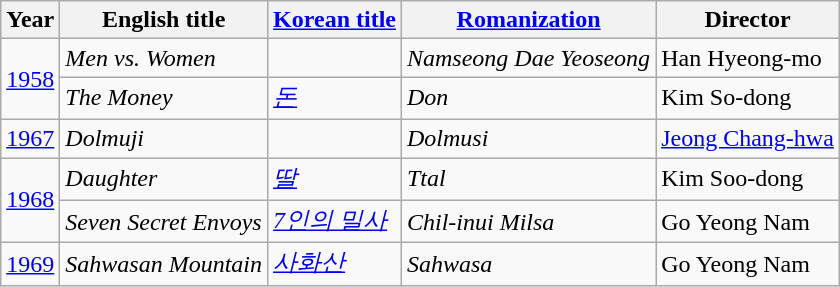<table class="wikitable">
<tr>
<th>Year</th>
<th>English title</th>
<th><a href='#'>Korean title</a></th>
<th><a href='#'>Romanization</a></th>
<th>Director</th>
</tr>
<tr>
<td rowspan="2"><a href='#'>1958</a></td>
<td><em>Men vs. Women</em></td>
<td></td>
<td><em>Namseong Dae Yeoseong</em></td>
<td>Han Hyeong-mo</td>
</tr>
<tr>
<td><em>The Money</em></td>
<td><em><a href='#'>돈</a></em></td>
<td><em>Don</em></td>
<td>Kim So-dong</td>
</tr>
<tr>
<td><a href='#'>1967</a></td>
<td><em>Dolmuji</em></td>
<td></td>
<td><em>Dolmusi</em></td>
<td><a href='#'>Jeong Chang-hwa</a></td>
</tr>
<tr>
<td rowspan="2"><a href='#'>1968</a></td>
<td><em>Daughter</em></td>
<td><em><a href='#'>딸</a></em></td>
<td><em>Ttal</em></td>
<td>Kim Soo-dong</td>
</tr>
<tr>
<td><em>Seven Secret Envoys</em></td>
<td><em><a href='#'>7인의 밀사</a></em></td>
<td><em>Chil-inui Milsa</em></td>
<td>Go Yeong Nam</td>
</tr>
<tr>
<td><a href='#'>1969</a></td>
<td><em>Sahwasan Mountain</em></td>
<td><em><a href='#'>사화산</a></em></td>
<td><em>Sahwasa</em></td>
<td>Go Yeong Nam</td>
</tr>
</table>
